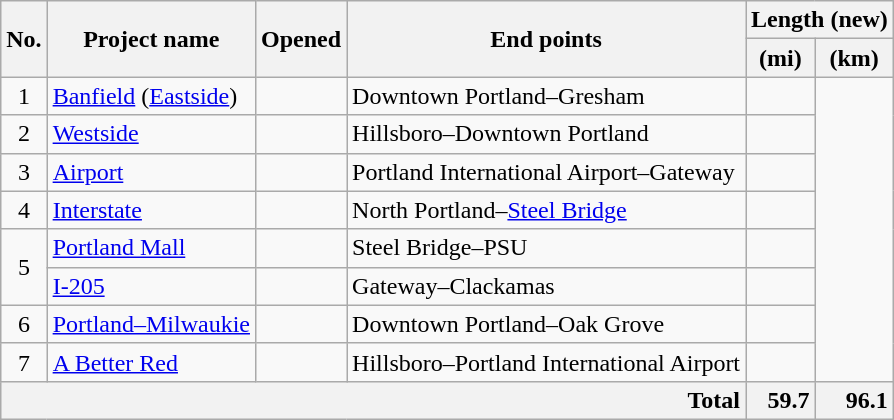<table class="wikitable sortable" style="margin-left: auto; margin-right: auto;">
<tr>
<th rowspan=2>No.</th>
<th rowspan=2 class=unsortable>Project name</th>
<th rowspan=2>Opened</th>
<th rowspan=2 class=unsortable>End points</th>
<th colspan=2>Length (new)</th>
</tr>
<tr>
<th>(mi)</th>
<th>(km)</th>
</tr>
<tr>
<td align=center>1</td>
<td><a href='#'>Banfield</a> (<a href='#'>Eastside</a>)</td>
<td></td>
<td>Downtown Portland–Gresham</td>
<td></td>
</tr>
<tr>
<td align=center>2</td>
<td><a href='#'>Westside</a></td>
<td></td>
<td>Hillsboro–Downtown Portland</td>
<td></td>
</tr>
<tr>
<td align=center>3</td>
<td><a href='#'>Airport</a></td>
<td></td>
<td>Portland International Airport–Gateway</td>
<td></td>
</tr>
<tr>
<td align=center>4</td>
<td><a href='#'>Interstate</a></td>
<td></td>
<td>North Portland–<a href='#'>Steel Bridge</a></td>
<td></td>
</tr>
<tr>
<td rowspan=2 align=center>5</td>
<td><a href='#'>Portland Mall</a></td>
<td></td>
<td>Steel Bridge–PSU</td>
<td></td>
</tr>
<tr>
<td><a href='#'>I-205</a></td>
<td></td>
<td>Gateway–Clackamas</td>
<td></td>
</tr>
<tr>
<td align=center>6</td>
<td><a href='#'>Portland–Milwaukie</a></td>
<td></td>
<td>Downtown Portland–Oak Grove</td>
<td></td>
</tr>
<tr>
<td align=center>7</td>
<td><a href='#'>A Better Red</a></td>
<td></td>
<td>Hillsboro–Portland International Airport</td>
<td></td>
</tr>
<tr>
<th colspan="4" style="text-align:right;">Total</th>
<th style="text-align:right;">59.7</th>
<th style="text-align:right;">96.1</th>
</tr>
</table>
